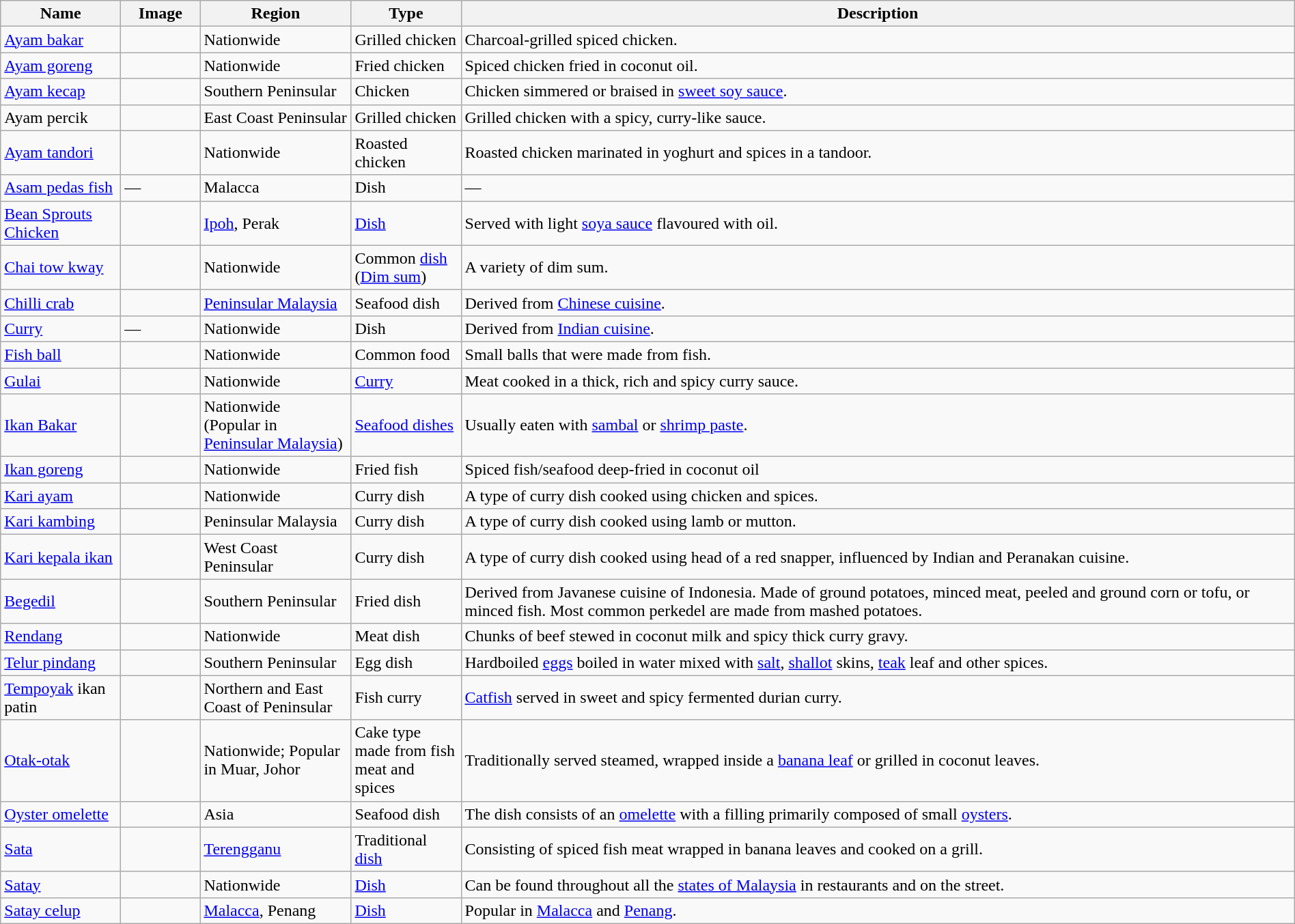<table class="wikitable sortable" width="100%">
<tr>
<th width="110px">Name</th>
<th width="70px">Image</th>
<th width="140px">Region</th>
<th width="100px">Type</th>
<th>Description</th>
</tr>
<tr>
<td><a href='#'>Ayam bakar</a></td>
<td></td>
<td>Nationwide</td>
<td>Grilled chicken</td>
<td>Charcoal-grilled spiced chicken.</td>
</tr>
<tr>
<td><a href='#'>Ayam goreng</a></td>
<td></td>
<td>Nationwide</td>
<td>Fried chicken</td>
<td>Spiced chicken fried in coconut oil.</td>
</tr>
<tr>
<td><a href='#'>Ayam kecap</a></td>
<td></td>
<td>Southern Peninsular</td>
<td>Chicken</td>
<td>Chicken simmered or braised in <a href='#'>sweet soy sauce</a>.</td>
</tr>
<tr>
<td>Ayam percik</td>
<td></td>
<td>East Coast Peninsular</td>
<td>Grilled chicken</td>
<td>Grilled chicken with a spicy, curry-like sauce.</td>
</tr>
<tr>
<td><a href='#'>Ayam tandori</a></td>
<td></td>
<td>Nationwide</td>
<td>Roasted chicken</td>
<td>Roasted chicken marinated in yoghurt and spices in a tandoor.</td>
</tr>
<tr>
<td><a href='#'>Asam pedas fish</a></td>
<td>—</td>
<td>Malacca</td>
<td>Dish</td>
<td>—</td>
</tr>
<tr>
<td><a href='#'>Bean Sprouts Chicken</a></td>
<td></td>
<td><a href='#'>Ipoh</a>, Perak</td>
<td><a href='#'>Dish</a></td>
<td>Served with light <a href='#'>soya sauce</a> flavoured with oil.</td>
</tr>
<tr>
<td><a href='#'>Chai tow kway</a></td>
<td></td>
<td>Nationwide</td>
<td>Common <a href='#'>dish</a> <br> (<a href='#'>Dim sum</a>)</td>
<td>A variety of dim sum.</td>
</tr>
<tr>
<td><a href='#'>Chilli crab</a></td>
<td></td>
<td><a href='#'>Peninsular Malaysia</a> <br></td>
<td>Seafood dish</td>
<td>Derived from <a href='#'>Chinese cuisine</a>.</td>
</tr>
<tr>
<td><a href='#'>Curry</a></td>
<td>—</td>
<td>Nationwide</td>
<td>Dish</td>
<td>Derived from <a href='#'>Indian cuisine</a>.</td>
</tr>
<tr>
<td><a href='#'>Fish ball</a></td>
<td></td>
<td>Nationwide</td>
<td>Common food</td>
<td>Small balls that were made from fish.</td>
</tr>
<tr>
<td><a href='#'>Gulai</a></td>
<td></td>
<td>Nationwide</td>
<td><a href='#'>Curry</a></td>
<td>Meat cooked in a thick, rich and spicy curry sauce.</td>
</tr>
<tr>
<td><a href='#'>Ikan Bakar</a></td>
<td></td>
<td>Nationwide <br> (Popular in <a href='#'>Peninsular Malaysia</a>)</td>
<td><a href='#'>Seafood dishes</a></td>
<td>Usually eaten with <a href='#'>sambal</a> or <a href='#'>shrimp paste</a>.</td>
</tr>
<tr>
<td><a href='#'>Ikan goreng</a></td>
<td></td>
<td>Nationwide</td>
<td>Fried fish</td>
<td>Spiced fish/seafood deep-fried in coconut oil</td>
</tr>
<tr>
<td><a href='#'>Kari ayam</a></td>
<td></td>
<td>Nationwide</td>
<td>Curry dish</td>
<td>A type of curry dish cooked using chicken and spices.</td>
</tr>
<tr>
<td><a href='#'>Kari kambing</a></td>
<td></td>
<td>Peninsular Malaysia</td>
<td>Curry dish</td>
<td>A type of curry dish cooked using lamb or mutton.</td>
</tr>
<tr>
<td><a href='#'>Kari kepala ikan</a></td>
<td></td>
<td>West Coast Peninsular</td>
<td>Curry dish</td>
<td>A type of curry dish cooked using head of a red snapper, influenced by Indian and Peranakan cuisine.</td>
</tr>
<tr>
<td><a href='#'>Begedil</a></td>
<td></td>
<td>Southern Peninsular</td>
<td>Fried dish</td>
<td>Derived from Javanese cuisine of Indonesia. Made of ground potatoes, minced meat, peeled and ground corn or tofu, or minced fish. Most common perkedel are made from mashed potatoes.</td>
</tr>
<tr>
<td><a href='#'>Rendang</a></td>
<td></td>
<td>Nationwide</td>
<td>Meat dish</td>
<td>Chunks of beef stewed in coconut milk and spicy thick curry gravy.</td>
</tr>
<tr>
<td><a href='#'>Telur pindang</a></td>
<td></td>
<td>Southern Peninsular</td>
<td>Egg dish</td>
<td>Hardboiled <a href='#'>eggs</a> boiled in water mixed with <a href='#'>salt</a>, <a href='#'>shallot</a> skins, <a href='#'>teak</a> leaf and other spices.</td>
</tr>
<tr>
<td><a href='#'>Tempoyak</a> ikan patin</td>
<td></td>
<td>Northern and East Coast of Peninsular</td>
<td>Fish curry</td>
<td><a href='#'>Catfish</a> served in sweet and spicy fermented durian curry.</td>
</tr>
<tr>
<td><a href='#'>Otak-otak</a></td>
<td></td>
<td>Nationwide; Popular in Muar, Johor</td>
<td>Cake type made from fish meat and spices</td>
<td>Traditionally served steamed, wrapped inside a <a href='#'>banana leaf</a> or grilled in coconut leaves.</td>
</tr>
<tr>
<td><a href='#'>Oyster omelette</a></td>
<td></td>
<td>Asia<br></td>
<td>Seafood dish</td>
<td>The dish consists of an <a href='#'>omelette</a> with a filling primarily composed of small <a href='#'>oysters</a>.</td>
</tr>
<tr>
<td><a href='#'>Sata</a></td>
<td></td>
<td><a href='#'>Terengganu</a></td>
<td>Traditional <a href='#'>dish</a></td>
<td>Consisting of spiced fish meat wrapped in banana leaves and cooked on a grill.</td>
</tr>
<tr>
<td><a href='#'>Satay</a></td>
<td></td>
<td>Nationwide</td>
<td><a href='#'>Dish</a></td>
<td>Can be found throughout all the <a href='#'>states of Malaysia</a> in restaurants and on the street.</td>
</tr>
<tr>
<td><a href='#'>Satay celup</a></td>
<td></td>
<td><a href='#'>Malacca</a>, Penang</td>
<td><a href='#'>Dish</a></td>
<td>Popular in <a href='#'>Malacca</a> and <a href='#'>Penang</a>.</td>
</tr>
</table>
